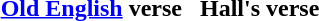<table cellpadding=5 style="margin:1em auto;">
<tr>
<th><a href='#'>Old English</a> verse</th>
<th>Hall's verse</th>
</tr>
<tr>
<td></td>
<td></td>
</tr>
</table>
